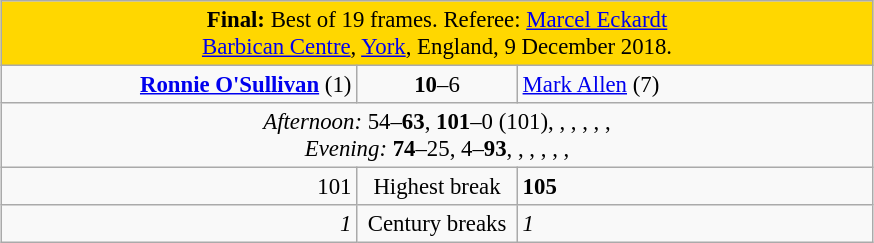<table class="wikitable" style="font-size: 95%; margin: 1em auto 1em auto;">
<tr>
<td colspan="3" align="center" bgcolor="#ffd700"><strong>Final:</strong> Best of 19 frames. Referee: <a href='#'>Marcel Eckardt</a><br><a href='#'>Barbican Centre</a>, <a href='#'>York</a>, England, 9 December 2018.</td>
</tr>
<tr>
<td width="230" align="right"><strong><a href='#'>Ronnie O'Sullivan</a></strong> (1)<br></td>
<td width="100" align="center"><strong>10</strong>–6</td>
<td width="230"><a href='#'>Mark Allen</a> (7)<br></td>
</tr>
<tr>
<td colspan="3" align="center" style="font-size: 100%"><em>Afternoon:</em> 54–<strong>63</strong>, <strong>101</strong>–0 (101), , , , , , <br><em>Evening:</em> <strong>74</strong>–25, 4–<strong>93</strong>, , , , , , </td>
</tr>
<tr>
<td align="right">101</td>
<td align="center">Highest break</td>
<td><strong>105</strong></td>
</tr>
<tr>
<td align="right"><em>1</em></td>
<td align="center">Century breaks</td>
<td><em>1</em></td>
</tr>
</table>
